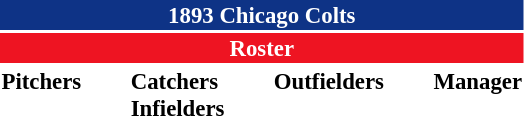<table class="toccolours" style="font-size: 95%;">
<tr>
<th colspan="10" style="background-color: #0e3386; color: white; text-align: center;">1893 Chicago Colts</th>
</tr>
<tr>
<td colspan="10" style="background-color: #EE1422; color: white; text-align: center;"><strong>Roster</strong></td>
</tr>
<tr>
<td valign="top"><strong>Pitchers</strong><br>












</td>
<td width="25px"></td>
<td valign="top"><strong>Catchers</strong><br>

<strong>Infielders</strong>








</td>
<td width="25px"></td>
<td valign="top"><strong>Outfielders</strong><br>




</td>
<td width="25px"></td>
<td valign="top"><strong>Manager</strong><br></td>
</tr>
<tr>
</tr>
</table>
